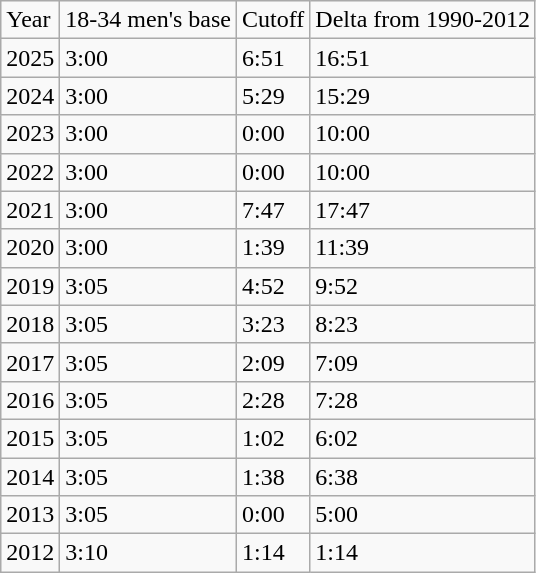<table class="wikitable">
<tr>
<td>Year</td>
<td>18-34 men's base</td>
<td>Cutoff</td>
<td>Delta from 1990-2012</td>
</tr>
<tr>
<td>2025</td>
<td>3:00</td>
<td>6:51</td>
<td>16:51</td>
</tr>
<tr>
<td>2024</td>
<td>3:00</td>
<td>5:29</td>
<td>15:29</td>
</tr>
<tr>
<td>2023</td>
<td>3:00</td>
<td>0:00</td>
<td>10:00</td>
</tr>
<tr>
<td>2022</td>
<td>3:00</td>
<td>0:00</td>
<td>10:00</td>
</tr>
<tr>
<td>2021</td>
<td>3:00</td>
<td>7:47</td>
<td>17:47</td>
</tr>
<tr>
<td>2020</td>
<td>3:00</td>
<td>1:39</td>
<td>11:39</td>
</tr>
<tr>
<td>2019</td>
<td>3:05</td>
<td>4:52</td>
<td>9:52</td>
</tr>
<tr>
<td>2018</td>
<td>3:05</td>
<td>3:23</td>
<td>8:23</td>
</tr>
<tr>
<td>2017</td>
<td>3:05</td>
<td>2:09</td>
<td>7:09</td>
</tr>
<tr>
<td>2016</td>
<td>3:05</td>
<td>2:28</td>
<td>7:28</td>
</tr>
<tr>
<td>2015</td>
<td>3:05</td>
<td>1:02</td>
<td>6:02</td>
</tr>
<tr>
<td>2014</td>
<td>3:05</td>
<td>1:38</td>
<td>6:38</td>
</tr>
<tr>
<td>2013</td>
<td>3:05</td>
<td>0:00</td>
<td>5:00</td>
</tr>
<tr>
<td>2012</td>
<td>3:10</td>
<td>1:14</td>
<td>1:14</td>
</tr>
</table>
